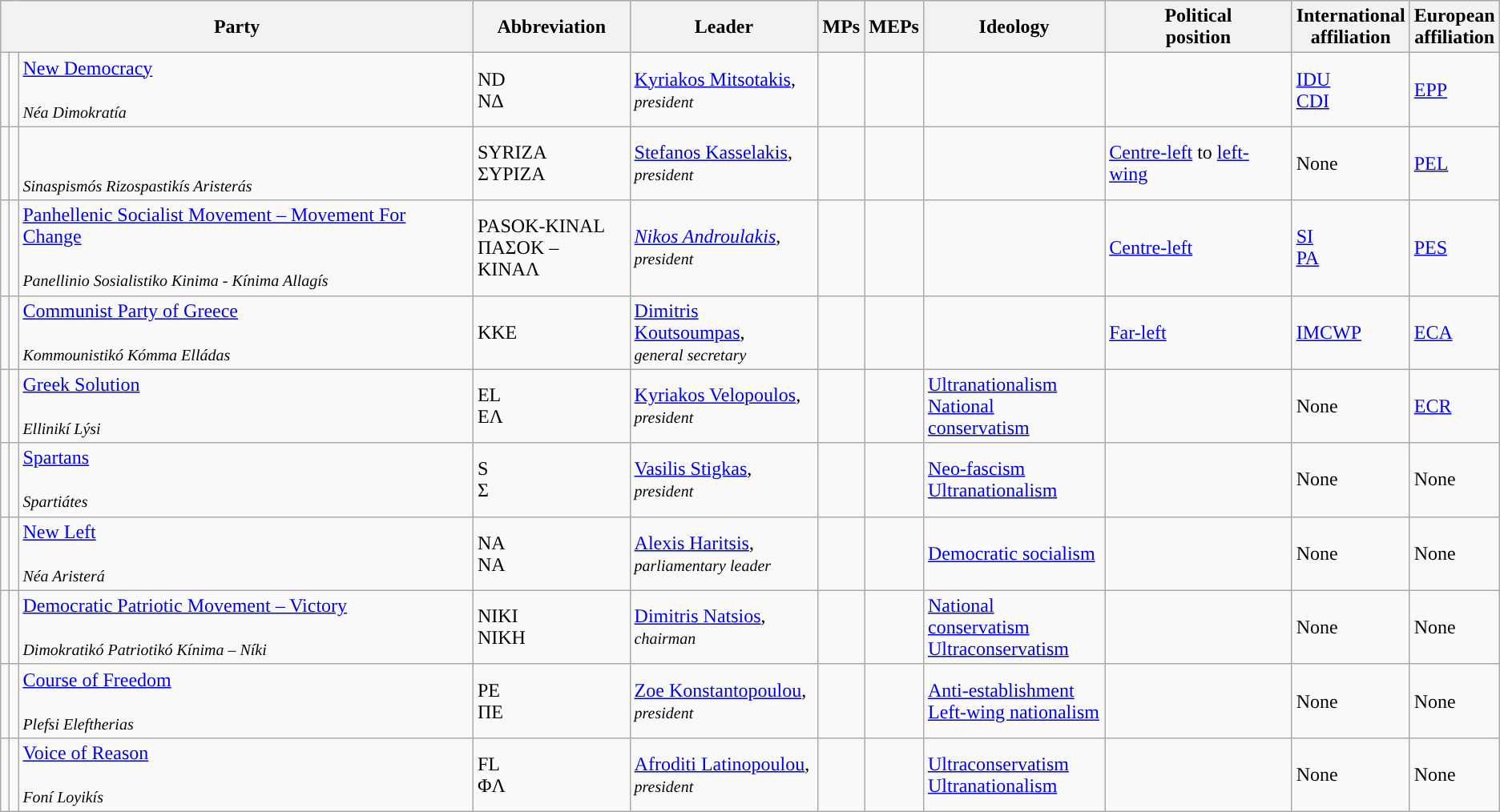<table class="wikitable sortable">
<tr>
<th colspan="3">Party</th>
<th>Abbreviation</th>
<th>Leader</th>
<th>MPs</th>
<th>MEPs</th>
<th>Ideology</th>
<th>Political<br>position</th>
<th>International<br>affiliation</th>
<th>European<br>affiliation</th>
</tr>
<tr>
<td></td>
<td></td>
<td><a href='#'>New Democracy</a>  <br>  <br><small><em>Néa Dimokratía</em></small></td>
<td>ND  <br>ΝΔ</td>
<td><a href='#'>Kyriakos Mitsotakis</a>,  <br><small><em>president</em></small></td>
<td></td>
<td></td>
<td></td>
<td></td>
<td><a href='#'>IDU</a><br><a href='#'>CDI</a></td>
<td><a href='#'>EPP</a></td>
</tr>
<tr>
<td></td>
<td></td>
<td>  <br> <br><small><em>Sinaspismós Rizospastikís Aristerás</em></small></td>
<td>SYRIZA  <br>ΣΥΡΙΖΑ</td>
<td><a href='#'>Stefanos Kasselakis</a>,  <br><small><em>president</em></small></td>
<td></td>
<td></td>
<td></td>
<td><a href='#'>Centre-left</a> to <a href='#'>left-wing</a></td>
<td>None</td>
<td><a href='#'>PEL</a></td>
</tr>
<tr>
<td></td>
<td></td>
<td><a href='#'>Panhellenic Socialist Movement – Movement For Change</a>  <br>  <br><small><em>Panellinio Sosialistiko Kinima - Kínima Allagís</em></small></td>
<td>PASOK-KINAL  <br>ΠΑΣΟΚ – ΚΙΝΑΛ</td>
<td><em><a href='#'>Nikos Androulakis</a></em>,<br><small><em>president</em></small></td>
<td></td>
<td></td>
<td></td>
<td><a href='#'>Centre-left</a></td>
<td><a href='#'>SI</a><br><a href='#'>PA</a></td>
<td><a href='#'>PES</a></td>
</tr>
<tr>
<td></td>
<td></td>
<td><a href='#'>Communist Party of Greece</a>  <br>  <br><small><em>Kommounistikó Kómma Elládas</em></small></td>
<td>KKE</td>
<td><a href='#'>Dimitris Koutsoumpas</a>,  <br><small><em>general secretary</em></small></td>
<td></td>
<td></td>
<td></td>
<td><a href='#'>Far-left</a></td>
<td><a href='#'>IMCWP</a></td>
<td><a href='#'>ECA</a></td>
</tr>
<tr>
<td></td>
<td></td>
<td><a href='#'>Greek Solution</a>  <br>  <br><small><em>Ellinikí Lýsi</em></small></td>
<td>EL  <br>ΕΛ</td>
<td><a href='#'>Kyriakos Velopoulos</a>,  <br><small><em>president</em></small></td>
<td></td>
<td></td>
<td><a href='#'>Ultranationalism</a><br><a href='#'>National conservatism</a><br></td>
<td></td>
<td>None</td>
<td><a href='#'>ECR</a></td>
</tr>
<tr>
<td></td>
<td></td>
<td><a href='#'>Spartans</a>  <br>  <br><small><em>Spartiátes</em></small></td>
<td>S  <br>Σ</td>
<td><a href='#'>Vasilis Stigkas</a>,  <br><small><em>president</em></small></td>
<td></td>
<td></td>
<td><a href='#'>Neo-fascism</a><br><a href='#'>Ultranationalism</a></td>
<td></td>
<td>None</td>
<td>None</td>
</tr>
<tr>
<td></td>
<td></td>
<td><a href='#'>New Left</a>  <br>  <br><small><em>Néa Aristerá</em></small></td>
<td>NA  <br>ΝΑ</td>
<td><a href='#'>Alexis Haritsis</a>, <br><small><em>parliamentary leader</em></small></td>
<td></td>
<td></td>
<td><a href='#'>Democratic socialism</a></td>
<td></td>
<td>None</td>
<td>None</td>
</tr>
<tr>
<td></td>
<td></td>
<td><a href='#'>Democratic Patriotic Movement – Victory</a>  <br>  <br><small><em>Dimokratikó Patriotikó Kínima – Níki</em></small></td>
<td>NIKI  <br>NIKH</td>
<td><a href='#'>Dimitris Natsios</a>,  <br><small><em>chairman</em></small></td>
<td></td>
<td></td>
<td><a href='#'>National conservatism</a><br><a href='#'>Ultraconservatism</a></td>
<td></td>
<td>None</td>
<td>None</td>
</tr>
<tr>
<td></td>
<td></td>
<td><a href='#'>Course of Freedom</a>  <br>  <br><small><em>Plefsi Eleftherias</em></small></td>
<td>PE  <br>ΠE</td>
<td><a href='#'>Zoe Konstantopoulou</a>,  <br><small><em>president</em></small></td>
<td></td>
<td></td>
<td><a href='#'>Anti-establishment</a><br><a href='#'>Left-wing nationalism</a></td>
<td></td>
<td>None</td>
<td>None</td>
</tr>
<tr>
<td></td>
<td></td>
<td><a href='#'>Voice of Reason</a>  <br>  <br><small><em>Foní Loyikís</em></small></td>
<td>FL  <br>ΦΛ</td>
<td><a href='#'>Afroditi Latinopoulou</a>,  <br><small><em>president</em></small></td>
<td></td>
<td></td>
<td><a href='#'>Ultraconservatism</a><br><a href='#'>Ultranationalism</a></td>
<td></td>
<td>None</td>
<td>None</td>
</tr>
</table>
